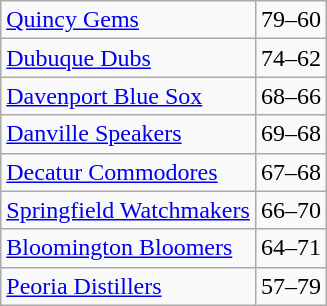<table class="wikitable">
<tr>
<td><a href='#'>Quincy Gems</a></td>
<td>79–60</td>
</tr>
<tr>
<td><a href='#'>Dubuque Dubs</a></td>
<td>74–62</td>
</tr>
<tr>
<td><a href='#'>Davenport Blue Sox</a></td>
<td>68–66</td>
</tr>
<tr>
<td><a href='#'>Danville Speakers</a></td>
<td>69–68</td>
</tr>
<tr>
<td><a href='#'>Decatur Commodores</a></td>
<td>67–68</td>
</tr>
<tr>
<td><a href='#'>Springfield Watchmakers</a></td>
<td>66–70</td>
</tr>
<tr>
<td><a href='#'>Bloomington Bloomers</a></td>
<td>64–71</td>
</tr>
<tr>
<td><a href='#'>Peoria Distillers</a></td>
<td>57–79</td>
</tr>
</table>
